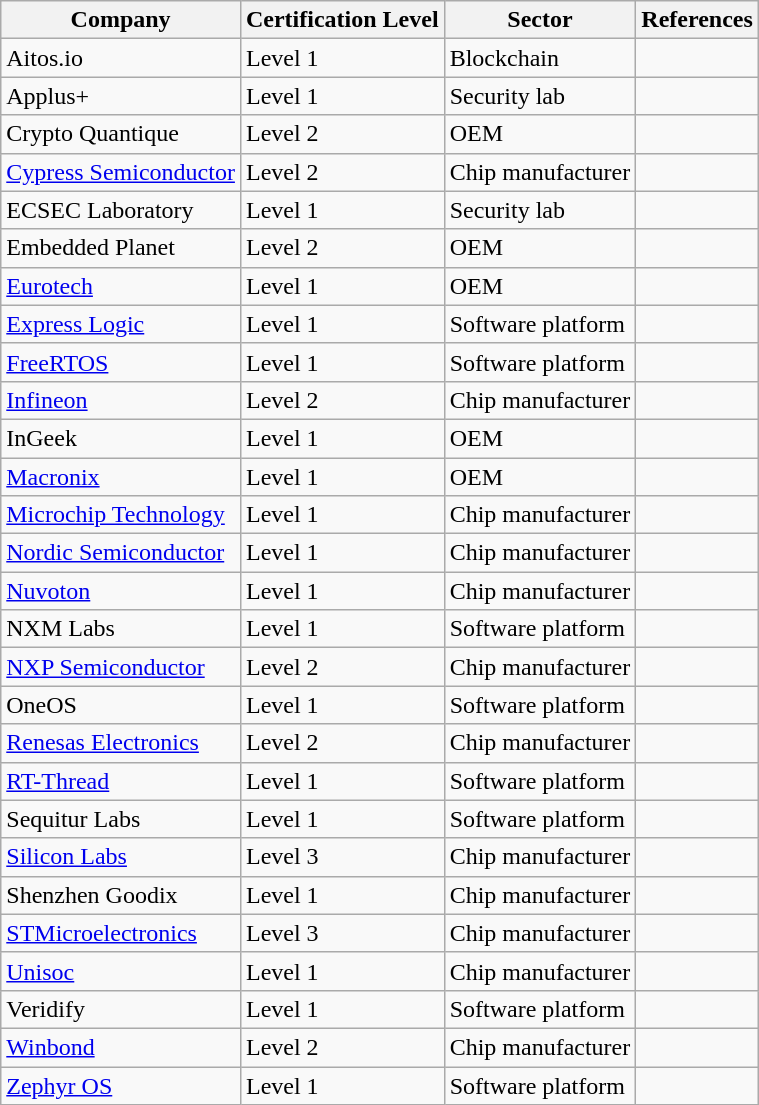<table class="wikitable sortable">
<tr>
<th>Company</th>
<th>Certification Level</th>
<th>Sector</th>
<th>References</th>
</tr>
<tr>
<td>Aitos.io</td>
<td>Level 1</td>
<td>Blockchain</td>
<td></td>
</tr>
<tr>
<td>Applus+</td>
<td>Level 1</td>
<td>Security lab</td>
<td></td>
</tr>
<tr>
<td>Crypto Quantique</td>
<td>Level 2</td>
<td>OEM</td>
<td></td>
</tr>
<tr>
<td><a href='#'>Cypress Semiconductor</a></td>
<td>Level 2</td>
<td>Chip manufacturer</td>
<td></td>
</tr>
<tr>
<td>ECSEC Laboratory</td>
<td>Level 1</td>
<td>Security lab</td>
<td></td>
</tr>
<tr>
<td>Embedded Planet</td>
<td>Level 2</td>
<td>OEM</td>
<td></td>
</tr>
<tr>
<td><a href='#'>Eurotech</a></td>
<td>Level 1</td>
<td>OEM</td>
<td></td>
</tr>
<tr>
<td><a href='#'>Express Logic</a></td>
<td>Level 1</td>
<td>Software platform</td>
<td></td>
</tr>
<tr>
<td><a href='#'>FreeRTOS</a></td>
<td>Level 1</td>
<td>Software platform</td>
<td></td>
</tr>
<tr>
<td><a href='#'>Infineon</a></td>
<td>Level 2</td>
<td>Chip manufacturer</td>
<td></td>
</tr>
<tr>
<td>InGeek</td>
<td>Level 1</td>
<td>OEM</td>
<td></td>
</tr>
<tr>
<td><a href='#'>Macronix</a></td>
<td>Level 1</td>
<td>OEM</td>
<td></td>
</tr>
<tr>
<td><a href='#'>Microchip Technology</a></td>
<td>Level 1</td>
<td>Chip manufacturer</td>
<td></td>
</tr>
<tr>
<td><a href='#'>Nordic Semiconductor</a></td>
<td>Level 1</td>
<td>Chip manufacturer</td>
<td></td>
</tr>
<tr>
<td><a href='#'>Nuvoton</a></td>
<td>Level 1</td>
<td>Chip manufacturer</td>
<td></td>
</tr>
<tr>
<td>NXM Labs</td>
<td>Level 1</td>
<td>Software platform</td>
<td></td>
</tr>
<tr>
<td><a href='#'>NXP Semiconductor</a></td>
<td>Level 2</td>
<td>Chip manufacturer</td>
<td></td>
</tr>
<tr>
<td>OneOS</td>
<td>Level 1</td>
<td>Software platform</td>
<td></td>
</tr>
<tr>
<td><a href='#'>Renesas Electronics</a></td>
<td>Level 2</td>
<td>Chip manufacturer</td>
<td></td>
</tr>
<tr>
<td><a href='#'>RT-Thread</a></td>
<td>Level 1</td>
<td>Software platform</td>
<td></td>
</tr>
<tr>
<td>Sequitur Labs</td>
<td>Level 1</td>
<td>Software platform</td>
<td></td>
</tr>
<tr>
<td><a href='#'>Silicon Labs</a></td>
<td>Level 3</td>
<td>Chip manufacturer</td>
<td></td>
</tr>
<tr>
<td>Shenzhen Goodix</td>
<td>Level 1</td>
<td>Chip manufacturer</td>
<td></td>
</tr>
<tr>
<td><a href='#'>STMicroelectronics</a></td>
<td>Level 3</td>
<td>Chip manufacturer</td>
<td></td>
</tr>
<tr>
<td><a href='#'>Unisoc</a></td>
<td>Level 1</td>
<td>Chip manufacturer</td>
<td></td>
</tr>
<tr>
<td>Veridify</td>
<td>Level 1</td>
<td>Software platform</td>
<td></td>
</tr>
<tr>
<td><a href='#'>Winbond</a></td>
<td>Level 2</td>
<td>Chip manufacturer</td>
<td></td>
</tr>
<tr>
<td><a href='#'>Zephyr OS</a></td>
<td>Level 1</td>
<td>Software platform</td>
<td></td>
</tr>
</table>
